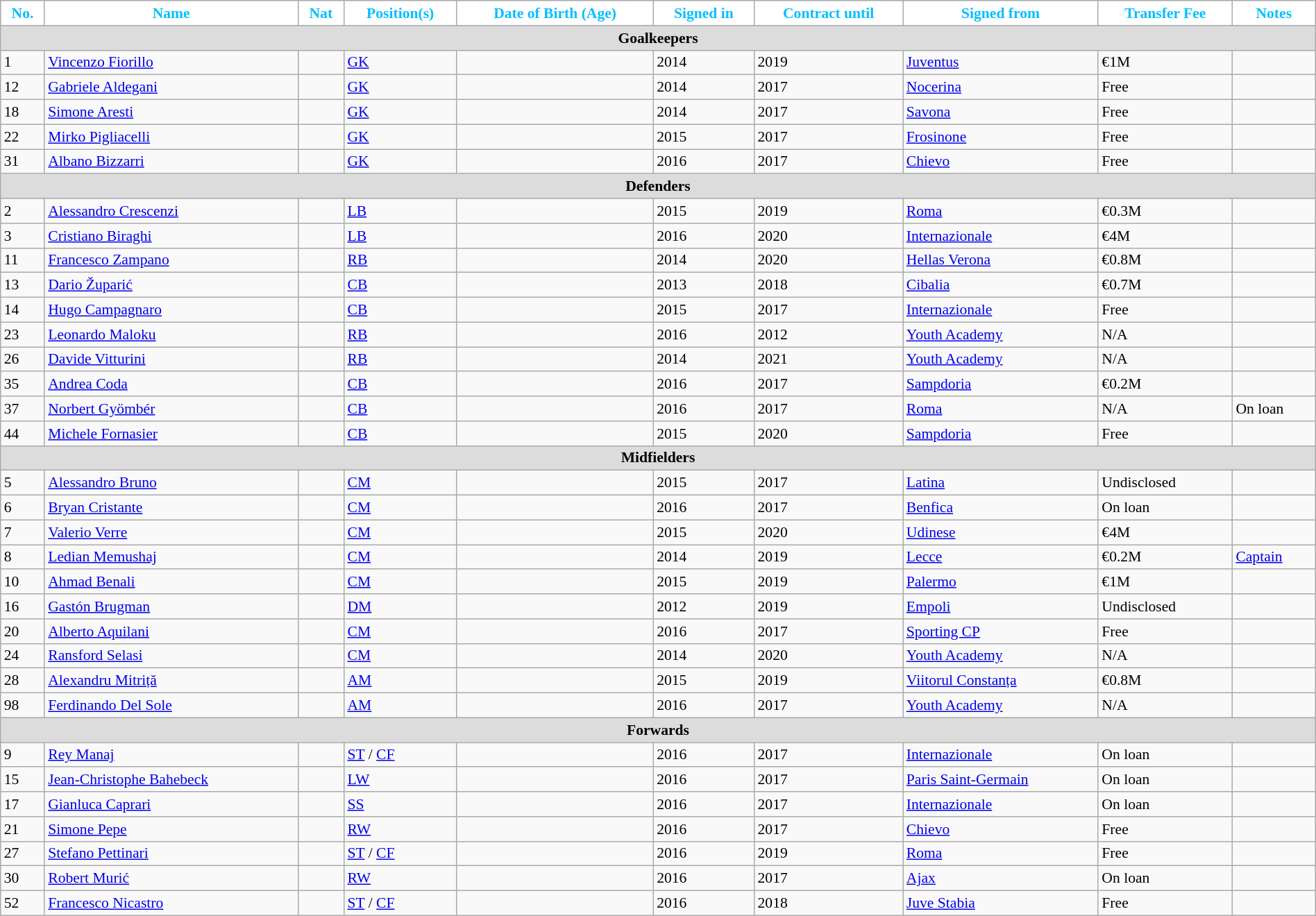<table class="wikitable" style="text-align: left; font-size:90%" width=100%>
<tr>
<th style="background:#FFFFFF; color:#00BFFF; text-align:center;">No.</th>
<th style="background:#FFFFFF; color:#00BFFF; text-align:center;">Name</th>
<th style="background:#FFFFFF; color:#00BFFF; text-align:center;">Nat</th>
<th style="background:#FFFFFF; color:#00BFFF; text-align:center;">Position(s)</th>
<th style="background:#FFFFFF; color:#00BFFF; text-align:center;">Date of Birth (Age)</th>
<th style="background:#FFFFFF; color:#00BFFF; text-align:center;">Signed in</th>
<th style="background:#FFFFFF; color:#00BFFF; text-align:center;">Contract until</th>
<th style="background:#FFFFFF; color:#00BFFF; text-align:center;">Signed from</th>
<th style="background:#FFFFFF; color:#00BFFF; text-align:center;">Transfer Fee</th>
<th style="background:#FFFFFF; color:#00BFFF; text-align:center;">Notes</th>
</tr>
<tr>
<th colspan="10" style="background:#dcdcdc; text-align:center;">Goalkeepers</th>
</tr>
<tr>
<td>1</td>
<td><a href='#'>Vincenzo Fiorillo</a></td>
<td></td>
<td><a href='#'>GK</a></td>
<td></td>
<td>2014</td>
<td>2019</td>
<td> <a href='#'>Juventus</a></td>
<td>€1M</td>
<td></td>
</tr>
<tr>
<td>12</td>
<td><a href='#'>Gabriele Aldegani</a></td>
<td></td>
<td><a href='#'>GK</a></td>
<td></td>
<td>2014</td>
<td>2017</td>
<td> <a href='#'>Nocerina</a></td>
<td>Free</td>
<td></td>
</tr>
<tr>
<td>18</td>
<td><a href='#'>Simone Aresti</a></td>
<td></td>
<td><a href='#'>GK</a></td>
<td></td>
<td>2014</td>
<td>2017</td>
<td> <a href='#'>Savona</a></td>
<td>Free</td>
<td></td>
</tr>
<tr>
<td>22</td>
<td><a href='#'>Mirko Pigliacelli</a></td>
<td></td>
<td><a href='#'>GK</a></td>
<td></td>
<td>2015</td>
<td>2017</td>
<td> <a href='#'>Frosinone</a></td>
<td>Free</td>
<td></td>
</tr>
<tr>
<td>31</td>
<td><a href='#'>Albano Bizzarri</a></td>
<td></td>
<td><a href='#'>GK</a></td>
<td></td>
<td>2016</td>
<td>2017</td>
<td> <a href='#'>Chievo</a></td>
<td>Free</td>
<td></td>
</tr>
<tr>
<th colspan="10" style="background:#dcdcdc; text-align:center;">Defenders</th>
</tr>
<tr>
<td>2</td>
<td><a href='#'>Alessandro Crescenzi</a></td>
<td></td>
<td><a href='#'>LB</a></td>
<td></td>
<td>2015</td>
<td>2019</td>
<td> <a href='#'>Roma</a></td>
<td>€0.3M</td>
<td></td>
</tr>
<tr>
<td>3</td>
<td><a href='#'>Cristiano Biraghi</a></td>
<td></td>
<td><a href='#'>LB</a></td>
<td></td>
<td>2016</td>
<td>2020</td>
<td> <a href='#'>Internazionale</a></td>
<td>€4M</td>
<td></td>
</tr>
<tr>
<td>11</td>
<td><a href='#'>Francesco Zampano</a></td>
<td></td>
<td><a href='#'>RB</a></td>
<td></td>
<td>2014</td>
<td>2020</td>
<td> <a href='#'>Hellas Verona</a></td>
<td>€0.8M</td>
<td></td>
</tr>
<tr>
<td>13</td>
<td><a href='#'>Dario Župarić</a></td>
<td></td>
<td><a href='#'>CB</a></td>
<td></td>
<td>2013</td>
<td>2018</td>
<td> <a href='#'>Cibalia</a></td>
<td>€0.7M</td>
<td></td>
</tr>
<tr>
<td>14</td>
<td><a href='#'>Hugo Campagnaro</a></td>
<td></td>
<td><a href='#'>CB</a></td>
<td></td>
<td>2015</td>
<td>2017</td>
<td> <a href='#'>Internazionale</a></td>
<td>Free</td>
<td></td>
</tr>
<tr>
<td>23</td>
<td><a href='#'>Leonardo Maloku</a></td>
<td></td>
<td><a href='#'>RB</a></td>
<td></td>
<td>2016</td>
<td>2012</td>
<td> <a href='#'>Youth Academy</a></td>
<td>N/A</td>
<td></td>
</tr>
<tr>
<td>26</td>
<td><a href='#'>Davide Vitturini</a></td>
<td></td>
<td><a href='#'>RB</a></td>
<td></td>
<td>2014</td>
<td>2021</td>
<td> <a href='#'>Youth Academy</a></td>
<td>N/A</td>
<td></td>
</tr>
<tr>
<td>35</td>
<td><a href='#'>Andrea Coda</a></td>
<td></td>
<td><a href='#'>CB</a></td>
<td></td>
<td>2016</td>
<td>2017</td>
<td> <a href='#'>Sampdoria</a></td>
<td>€0.2M</td>
<td></td>
</tr>
<tr>
<td>37</td>
<td><a href='#'>Norbert Gyömbér</a></td>
<td></td>
<td><a href='#'>CB</a></td>
<td></td>
<td>2016</td>
<td>2017</td>
<td> <a href='#'>Roma</a></td>
<td>N/A</td>
<td>On loan</td>
</tr>
<tr>
<td>44</td>
<td><a href='#'>Michele Fornasier</a></td>
<td></td>
<td><a href='#'>CB</a></td>
<td></td>
<td>2015</td>
<td>2020</td>
<td> <a href='#'>Sampdoria</a></td>
<td>Free</td>
<td></td>
</tr>
<tr>
<th colspan="10" style="background:#dcdcdc; text-align:center;">Midfielders</th>
</tr>
<tr>
<td>5</td>
<td><a href='#'>Alessandro Bruno</a></td>
<td></td>
<td><a href='#'>CM</a></td>
<td></td>
<td>2015</td>
<td>2017</td>
<td> <a href='#'>Latina</a></td>
<td>Undisclosed</td>
<td></td>
</tr>
<tr>
<td>6</td>
<td><a href='#'>Bryan Cristante</a></td>
<td></td>
<td><a href='#'>CM</a></td>
<td></td>
<td>2016</td>
<td>2017</td>
<td> <a href='#'>Benfica</a></td>
<td>On loan</td>
<td></td>
</tr>
<tr>
<td>7</td>
<td><a href='#'>Valerio Verre</a></td>
<td></td>
<td><a href='#'>CM</a></td>
<td></td>
<td>2015</td>
<td>2020</td>
<td> <a href='#'>Udinese</a></td>
<td>€4M</td>
<td></td>
</tr>
<tr>
<td>8</td>
<td><a href='#'>Ledian Memushaj</a></td>
<td></td>
<td><a href='#'>CM</a></td>
<td></td>
<td>2014</td>
<td>2019</td>
<td> <a href='#'>Lecce</a></td>
<td>€0.2M</td>
<td><a href='#'>Captain</a></td>
</tr>
<tr>
<td>10</td>
<td><a href='#'>Ahmad Benali</a></td>
<td></td>
<td><a href='#'>CM</a></td>
<td></td>
<td>2015</td>
<td>2019</td>
<td> <a href='#'>Palermo</a></td>
<td>€1M</td>
<td></td>
</tr>
<tr>
<td>16</td>
<td><a href='#'>Gastón Brugman</a></td>
<td></td>
<td><a href='#'>DM</a></td>
<td></td>
<td>2012</td>
<td>2019</td>
<td> <a href='#'>Empoli</a></td>
<td>Undisclosed</td>
<td></td>
</tr>
<tr>
<td>20</td>
<td><a href='#'>Alberto Aquilani</a></td>
<td></td>
<td><a href='#'>CM</a></td>
<td></td>
<td>2016</td>
<td>2017</td>
<td> <a href='#'>Sporting CP</a></td>
<td>Free</td>
<td></td>
</tr>
<tr>
<td>24</td>
<td><a href='#'>Ransford Selasi</a></td>
<td></td>
<td><a href='#'>CM</a></td>
<td></td>
<td>2014</td>
<td>2020</td>
<td> <a href='#'>Youth Academy</a></td>
<td>N/A</td>
<td></td>
</tr>
<tr>
<td>28</td>
<td><a href='#'>Alexandru Mitriță</a></td>
<td></td>
<td><a href='#'>AM</a></td>
<td></td>
<td>2015</td>
<td>2019</td>
<td> <a href='#'>Viitorul Constanța</a></td>
<td>€0.8M</td>
<td></td>
</tr>
<tr>
<td>98</td>
<td><a href='#'>Ferdinando Del Sole</a></td>
<td></td>
<td><a href='#'>AM</a></td>
<td></td>
<td>2016</td>
<td>2017</td>
<td> <a href='#'>Youth Academy</a></td>
<td>N/A</td>
<td></td>
</tr>
<tr>
<th colspan="10" style="background:#dcdcdc; text-align:center;">Forwards</th>
</tr>
<tr>
<td>9</td>
<td><a href='#'>Rey Manaj</a></td>
<td></td>
<td><a href='#'>ST</a> / <a href='#'>CF</a></td>
<td></td>
<td>2016</td>
<td>2017</td>
<td> <a href='#'>Internazionale</a></td>
<td>On loan</td>
<td></td>
</tr>
<tr>
<td>15</td>
<td><a href='#'>Jean-Christophe Bahebeck</a></td>
<td></td>
<td><a href='#'>LW</a></td>
<td></td>
<td>2016</td>
<td>2017</td>
<td> <a href='#'>Paris Saint-Germain</a></td>
<td>On loan</td>
<td></td>
</tr>
<tr>
<td>17</td>
<td><a href='#'>Gianluca Caprari</a></td>
<td></td>
<td><a href='#'>SS</a></td>
<td></td>
<td>2016</td>
<td>2017</td>
<td> <a href='#'>Internazionale</a></td>
<td>On loan</td>
<td></td>
</tr>
<tr>
<td>21</td>
<td><a href='#'>Simone Pepe</a></td>
<td></td>
<td><a href='#'>RW</a></td>
<td></td>
<td>2016</td>
<td>2017</td>
<td> <a href='#'>Chievo</a></td>
<td>Free</td>
<td></td>
</tr>
<tr>
<td>27</td>
<td><a href='#'>Stefano Pettinari</a></td>
<td></td>
<td><a href='#'>ST</a> / <a href='#'>CF</a></td>
<td></td>
<td>2016</td>
<td>2019</td>
<td> <a href='#'>Roma</a></td>
<td>Free</td>
<td></td>
</tr>
<tr>
<td>30</td>
<td><a href='#'>Robert Murić</a></td>
<td></td>
<td><a href='#'>RW</a></td>
<td></td>
<td>2016</td>
<td>2017</td>
<td> <a href='#'>Ajax</a></td>
<td>On loan</td>
<td></td>
</tr>
<tr>
<td>52</td>
<td><a href='#'>Francesco Nicastro</a></td>
<td></td>
<td><a href='#'>ST</a> / <a href='#'>CF</a></td>
<td></td>
<td>2016</td>
<td>2018</td>
<td> <a href='#'>Juve Stabia</a></td>
<td>Free</td>
<td></td>
</tr>
</table>
